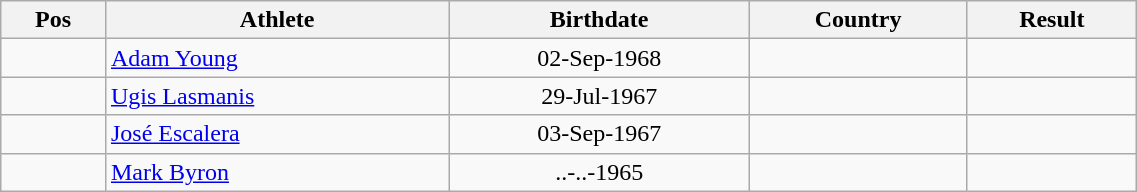<table class="wikitable"  style="text-align:center; width:60%;">
<tr>
<th>Pos</th>
<th>Athlete</th>
<th>Birthdate</th>
<th>Country</th>
<th>Result</th>
</tr>
<tr>
<td align=center></td>
<td align=left><a href='#'>Adam Young</a></td>
<td>02-Sep-1968</td>
<td align=left></td>
<td></td>
</tr>
<tr>
<td align=center></td>
<td align=left><a href='#'>Ugis Lasmanis</a></td>
<td>29-Jul-1967</td>
<td align=left></td>
<td></td>
</tr>
<tr>
<td align=center></td>
<td align=left><a href='#'>José Escalera</a></td>
<td>03-Sep-1967</td>
<td align=left></td>
<td></td>
</tr>
<tr>
<td align=center></td>
<td align=left><a href='#'>Mark Byron</a></td>
<td>..-..-1965</td>
<td align=left></td>
<td></td>
</tr>
</table>
